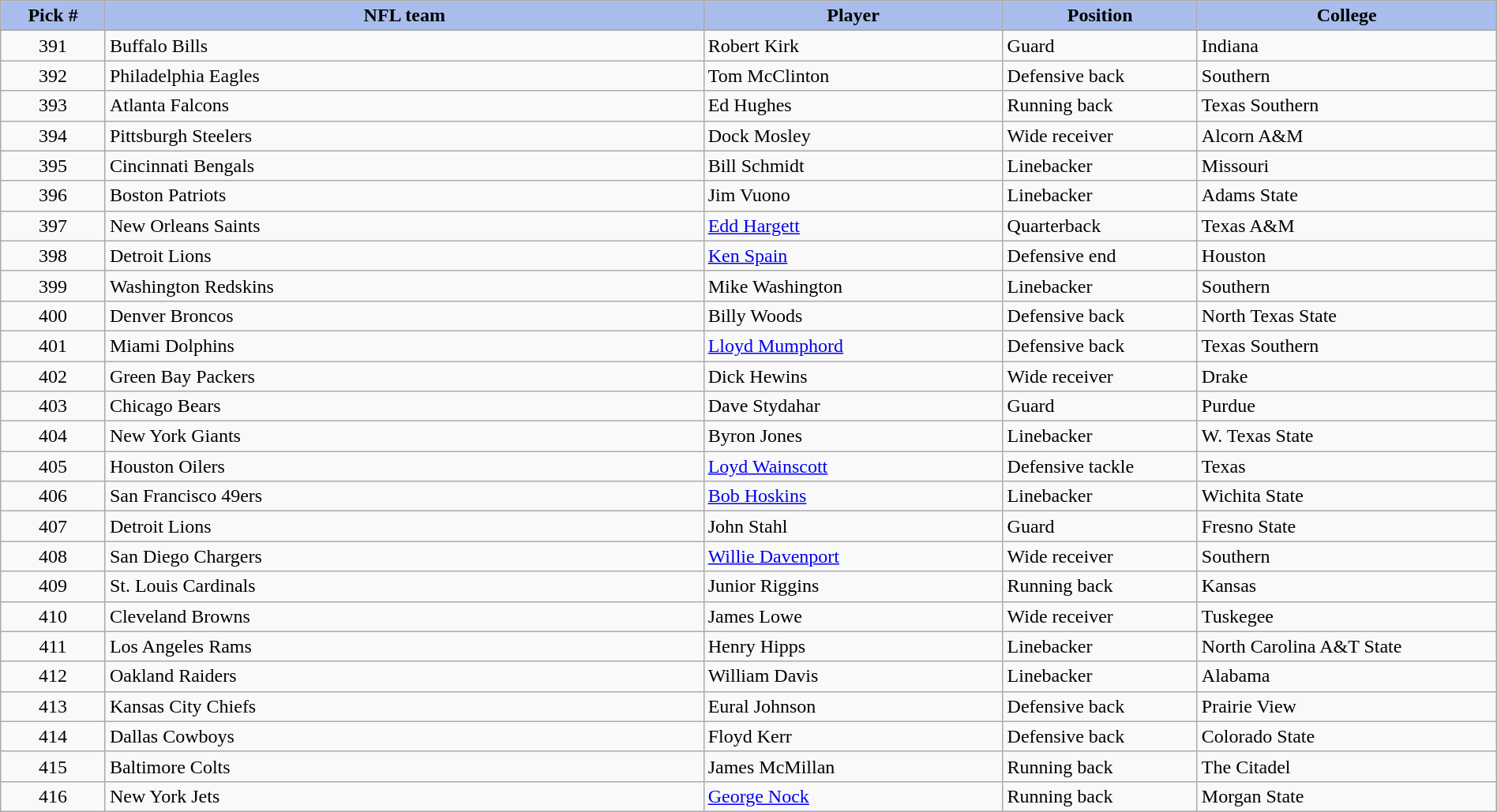<table class="wikitable sortable sortable" style="width: 100%">
<tr>
<th style="background:#A8BDEC;" width=7%>Pick #</th>
<th width=40% style="background:#A8BDEC;">NFL team</th>
<th width=20% style="background:#A8BDEC;">Player</th>
<th width=13% style="background:#A8BDEC;">Position</th>
<th style="background:#A8BDEC;">College</th>
</tr>
<tr>
<td align=center>391</td>
<td>Buffalo Bills</td>
<td>Robert Kirk</td>
<td>Guard</td>
<td>Indiana</td>
</tr>
<tr>
<td align=center>392</td>
<td>Philadelphia Eagles</td>
<td>Tom McClinton</td>
<td>Defensive back</td>
<td>Southern</td>
</tr>
<tr>
<td align=center>393</td>
<td>Atlanta Falcons</td>
<td>Ed Hughes</td>
<td>Running back</td>
<td>Texas Southern</td>
</tr>
<tr>
<td align=center>394</td>
<td>Pittsburgh Steelers</td>
<td>Dock Mosley</td>
<td>Wide receiver</td>
<td>Alcorn A&M</td>
</tr>
<tr>
<td align=center>395</td>
<td>Cincinnati Bengals</td>
<td>Bill Schmidt</td>
<td>Linebacker</td>
<td>Missouri</td>
</tr>
<tr>
<td align=center>396</td>
<td>Boston Patriots</td>
<td>Jim Vuono</td>
<td>Linebacker</td>
<td>Adams State</td>
</tr>
<tr>
<td align=center>397</td>
<td>New Orleans Saints</td>
<td><a href='#'>Edd Hargett</a></td>
<td>Quarterback</td>
<td>Texas A&M</td>
</tr>
<tr>
<td align=center>398</td>
<td>Detroit Lions</td>
<td><a href='#'>Ken Spain</a></td>
<td>Defensive end</td>
<td>Houston</td>
</tr>
<tr>
<td align=center>399</td>
<td>Washington Redskins</td>
<td>Mike Washington</td>
<td>Linebacker</td>
<td>Southern</td>
</tr>
<tr>
<td align=center>400</td>
<td>Denver Broncos</td>
<td>Billy Woods</td>
<td>Defensive back</td>
<td>North Texas State</td>
</tr>
<tr>
<td align=center>401</td>
<td>Miami Dolphins</td>
<td><a href='#'>Lloyd Mumphord</a></td>
<td>Defensive back</td>
<td>Texas Southern</td>
</tr>
<tr>
<td align=center>402</td>
<td>Green Bay Packers</td>
<td>Dick Hewins</td>
<td>Wide receiver</td>
<td>Drake</td>
</tr>
<tr>
<td align=center>403</td>
<td>Chicago Bears</td>
<td>Dave Stydahar</td>
<td>Guard</td>
<td>Purdue</td>
</tr>
<tr>
<td align=center>404</td>
<td>New York Giants</td>
<td>Byron Jones</td>
<td>Linebacker</td>
<td>W. Texas State</td>
</tr>
<tr>
<td align=center>405</td>
<td>Houston Oilers</td>
<td><a href='#'>Loyd Wainscott</a></td>
<td>Defensive tackle</td>
<td>Texas</td>
</tr>
<tr>
<td align=center>406</td>
<td>San Francisco 49ers</td>
<td><a href='#'>Bob Hoskins</a></td>
<td>Linebacker</td>
<td>Wichita State</td>
</tr>
<tr>
<td align=center>407</td>
<td>Detroit Lions</td>
<td>John Stahl</td>
<td>Guard</td>
<td>Fresno State</td>
</tr>
<tr>
<td align=center>408</td>
<td>San Diego Chargers</td>
<td><a href='#'>Willie Davenport</a></td>
<td>Wide receiver</td>
<td>Southern</td>
</tr>
<tr>
<td align=center>409</td>
<td>St. Louis Cardinals</td>
<td>Junior Riggins</td>
<td>Running back</td>
<td>Kansas</td>
</tr>
<tr>
<td align=center>410</td>
<td>Cleveland Browns</td>
<td>James Lowe</td>
<td>Wide receiver</td>
<td>Tuskegee</td>
</tr>
<tr>
<td align=center>411</td>
<td>Los Angeles Rams</td>
<td>Henry Hipps</td>
<td>Linebacker</td>
<td>North Carolina A&T State</td>
</tr>
<tr>
<td align=center>412</td>
<td>Oakland Raiders</td>
<td>William Davis</td>
<td>Linebacker</td>
<td>Alabama</td>
</tr>
<tr>
<td align=center>413</td>
<td>Kansas City Chiefs</td>
<td>Eural Johnson</td>
<td>Defensive back</td>
<td>Prairie View</td>
</tr>
<tr>
<td align=center>414</td>
<td>Dallas Cowboys</td>
<td>Floyd Kerr</td>
<td>Defensive back</td>
<td>Colorado State</td>
</tr>
<tr>
<td align=center>415</td>
<td>Baltimore Colts</td>
<td>James McMillan</td>
<td>Running back</td>
<td>The Citadel</td>
</tr>
<tr>
<td align=center>416</td>
<td>New York Jets</td>
<td><a href='#'>George Nock</a></td>
<td>Running back</td>
<td>Morgan State</td>
</tr>
</table>
